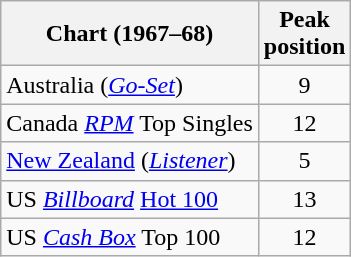<table class="wikitable sortable">
<tr>
<th>Chart (1967–68)</th>
<th>Peak<br>position</th>
</tr>
<tr>
<td>Australia (<em><a href='#'>Go-Set</a></em>)</td>
<td style="text-align:center;">9</td>
</tr>
<tr>
<td>Canada <em><a href='#'>RPM</a></em> Top Singles</td>
<td style="text-align:center;">12</td>
</tr>
<tr>
<td><a href='#'>New Zealand</a> (<em><a href='#'>Listener</a></em>)</td>
<td style="text-align:center;">5</td>
</tr>
<tr>
<td>US <em><a href='#'>Billboard</a></em> <a href='#'>Hot 100</a></td>
<td style="text-align:center;">13</td>
</tr>
<tr>
<td>US <a href='#'><em>Cash Box</em></a> Top 100</td>
<td align="center">12</td>
</tr>
</table>
